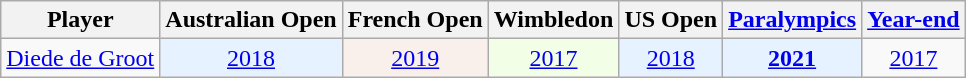<table class="wikitable sortable" style="text-align:center">
<tr>
<th>Player</th>
<th>Australian Open</th>
<th>French Open</th>
<th>Wimbledon</th>
<th>US Open</th>
<th><a href='#'>Paralympics</a></th>
<th><a href='#'>Year-end</a></th>
</tr>
<tr>
<td style="text-align:left;"> <a href='#'>Diede de Groot</a></td>
<td style="background: #e6f2ff;"><a href='#'>2018</a></td>
<td style="background: #f9f0eb;"><a href='#'>2019</a></td>
<td style="background: #f2ffe6;"><a href='#'>2017</a></td>
<td style="background: #e6f2ff;"><a href='#'>2018</a></td>
<td style="background: #e6f2ff;"><strong><a href='#'>2021</a></strong></td>
<td><a href='#'>2017</a></td>
</tr>
</table>
